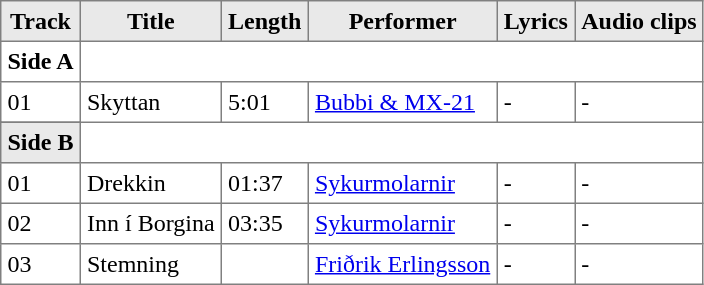<table class="toccolours" border="1" cellpadding="4" style="border-collapse:collapse">
<tr style="background-color:#e9e9e9" |>
<th>Track</th>
<th>Title</th>
<th>Length</th>
<th>Performer</th>
<th>Lyrics</th>
<th>Audio clips</th>
</tr>
<tr>
<th>Side A</th>
</tr>
<tr>
<td>01</td>
<td>Skyttan</td>
<td>5:01</td>
<td><a href='#'>Bubbi & MX-21</a></td>
<td>-</td>
<td>-</td>
</tr>
<tr>
</tr>
<tr style="background-color:#e9e9e9" |>
<th>Side B</th>
</tr>
<tr>
<td>01</td>
<td>Drekkin</td>
<td>01:37</td>
<td><a href='#'>Sykurmolarnir</a></td>
<td>-</td>
<td>-</td>
</tr>
<tr>
<td>02</td>
<td>Inn í Borgina</td>
<td>03:35</td>
<td><a href='#'>Sykurmolarnir</a></td>
<td>-</td>
<td>-</td>
</tr>
<tr>
<td>03</td>
<td>Stemning</td>
<td></td>
<td><a href='#'>Friðrik Erlingsson</a></td>
<td>-</td>
<td>-</td>
</tr>
</table>
